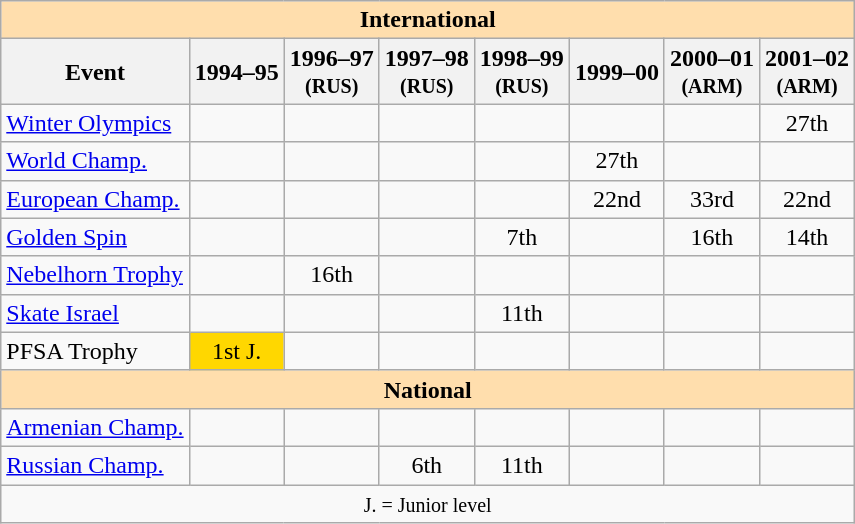<table class="wikitable" style="text-align:center">
<tr>
<th style="background-color: #ffdead; " colspan=8 align=center><strong>International</strong></th>
</tr>
<tr>
<th>Event</th>
<th>1994–95 <br> <small></small></th>
<th>1996–97 <br> <small>(RUS)</small></th>
<th>1997–98 <br> <small>(RUS)</small></th>
<th>1998–99 <br> <small>(RUS)</small></th>
<th>1999–00 <br> <small></small></th>
<th>2000–01 <br> <small>(ARM)</small></th>
<th>2001–02 <br> <small>(ARM)</small></th>
</tr>
<tr>
<td align=left><a href='#'>Winter Olympics</a></td>
<td></td>
<td></td>
<td></td>
<td></td>
<td></td>
<td></td>
<td>27th</td>
</tr>
<tr>
<td align=left><a href='#'>World Champ.</a></td>
<td></td>
<td></td>
<td></td>
<td></td>
<td>27th</td>
<td></td>
<td></td>
</tr>
<tr>
<td align=left><a href='#'>European Champ.</a></td>
<td></td>
<td></td>
<td></td>
<td></td>
<td>22nd</td>
<td>33rd</td>
<td>22nd</td>
</tr>
<tr>
<td align=left><a href='#'>Golden Spin</a></td>
<td></td>
<td></td>
<td></td>
<td>7th</td>
<td></td>
<td>16th</td>
<td>14th</td>
</tr>
<tr>
<td align=left><a href='#'>Nebelhorn Trophy</a></td>
<td></td>
<td>16th</td>
<td></td>
<td></td>
<td></td>
<td></td>
<td></td>
</tr>
<tr>
<td align=left><a href='#'>Skate Israel</a></td>
<td></td>
<td></td>
<td></td>
<td>11th</td>
<td></td>
<td></td>
<td></td>
</tr>
<tr>
<td align=left>PFSA Trophy</td>
<td bgcolor=gold>1st J.</td>
<td></td>
<td></td>
<td></td>
<td></td>
<td></td>
<td></td>
</tr>
<tr>
<th style="background-color: #ffdead; " colspan=8 align=center><strong>National</strong></th>
</tr>
<tr>
<td align=left><a href='#'>Armenian Champ.</a></td>
<td></td>
<td></td>
<td></td>
<td></td>
<td></td>
<td></td>
<td></td>
</tr>
<tr>
<td align=left><a href='#'>Russian Champ.</a></td>
<td></td>
<td></td>
<td>6th</td>
<td>11th</td>
<td></td>
<td></td>
<td></td>
</tr>
<tr>
<td colspan=8 align=center><small> J. = Junior level </small></td>
</tr>
</table>
